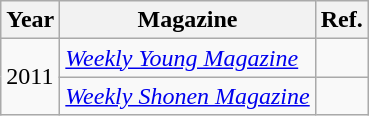<table class="wikitable">
<tr>
<th>Year</th>
<th>Magazine</th>
<th>Ref.</th>
</tr>
<tr>
<td rowspan="2">2011</td>
<td><em><a href='#'>Weekly Young Magazine</a></em></td>
<td></td>
</tr>
<tr>
<td><em><a href='#'>Weekly Shonen Magazine</a></em></td>
<td></td>
</tr>
</table>
